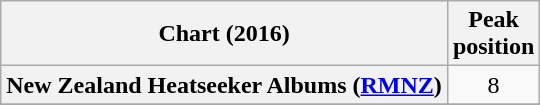<table class="wikitable sortable plainrowheaders" style="text-align:center">
<tr>
<th scope="col">Chart (2016)</th>
<th scope="col">Peak<br> position</th>
</tr>
<tr>
<th scope="row">New Zealand Heatseeker Albums (<a href='#'>RMNZ</a>)</th>
<td>8</td>
</tr>
<tr>
</tr>
<tr>
</tr>
</table>
